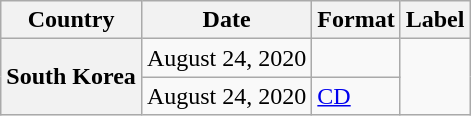<table class="wikitable plainrowheaders">
<tr>
<th scope="col">Country</th>
<th scope="col">Date</th>
<th scope="col">Format</th>
<th scope="col">Label</th>
</tr>
<tr>
<th scope="row" rowspan="2">South Korea</th>
<td>August 24, 2020</td>
<td></td>
<td rowspan="2"></td>
</tr>
<tr>
<td>August 24, 2020</td>
<td><a href='#'>CD</a></td>
</tr>
</table>
